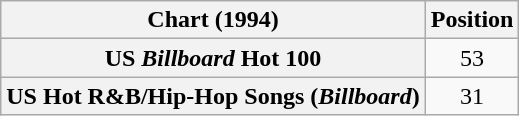<table Class = "wikitable sortable plainrowheaders">
<tr>
<th>Chart (1994)</th>
<th>Position</th>
</tr>
<tr>
<th scope="row">US <em>Billboard</em> Hot 100</th>
<td align=center>53</td>
</tr>
<tr>
<th scope="row">US Hot R&B/Hip-Hop Songs (<em>Billboard</em>)</th>
<td align=center>31</td>
</tr>
</table>
